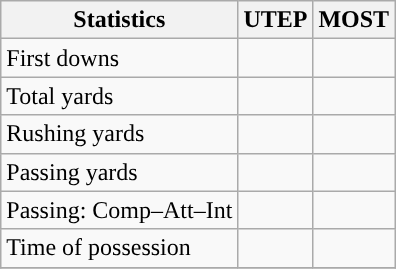<table class="wikitable" style="float: left;">
<tr>
<th>Statistics</th>
<th>UTEP</th>
<th>MOST</th>
</tr>
<tr>
<td>First downs</td>
<td></td>
<td></td>
</tr>
<tr>
<td>Total yards</td>
<td></td>
<td></td>
</tr>
<tr>
<td>Rushing yards</td>
<td></td>
<td></td>
</tr>
<tr>
<td>Passing yards</td>
<td></td>
<td></td>
</tr>
<tr>
<td>Passing: Comp–Att–Int</td>
<td></td>
<td></td>
</tr>
<tr>
<td>Time of possession</td>
<td></td>
<td></td>
</tr>
<tr>
</tr>
</table>
